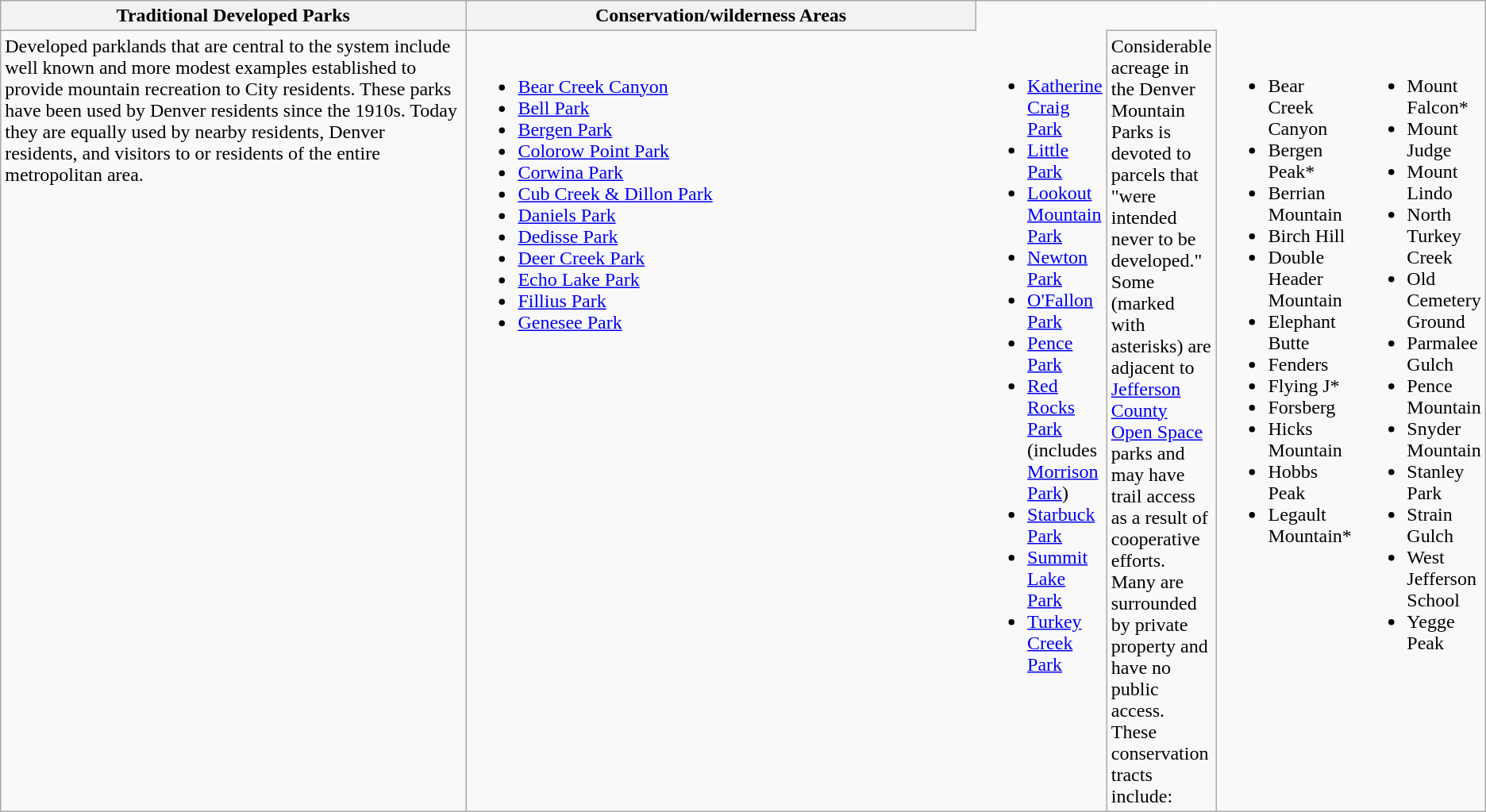<table class="wikitable">
<tr>
<th>Traditional Developed Parks</th>
<th>Conservation/wilderness Areas</th>
</tr>
<tr valign="top">
<td width="50%">Developed parklands that are central to the system include well known and more modest examples established to provide mountain recreation to City residents. These parks have been used by Denver residents since the 1910s. Today they are equally used by nearby residents, Denver residents, and visitors to or residents of the entire metropolitan area.<br></td>
<td width="50%" align="left" valign="top" style="border:0"><br><ul><li><a href='#'>Bear Creek Canyon</a></li><li><a href='#'>Bell Park</a></li><li><a href='#'>Bergen Park</a></li><li><a href='#'>Colorow Point Park</a></li><li><a href='#'>Corwina Park</a></li><li><a href='#'>Cub Creek & Dillon Park</a></li><li><a href='#'>Daniels Park</a></li><li><a href='#'>Dedisse Park</a></li><li><a href='#'>Deer Creek Park</a></li><li><a href='#'>Echo Lake Park</a></li><li><a href='#'>Fillius Park</a></li><li><a href='#'>Genesee Park</a></li></ul></td>
<td width="50%" align="left" valign="top" style="border:0"><br><ul><li><a href='#'>Katherine Craig Park</a></li><li><a href='#'>Little Park</a></li><li><a href='#'>Lookout Mountain Park</a></li><li><a href='#'>Newton Park</a></li><li><a href='#'>O'Fallon Park</a></li><li><a href='#'>Pence Park</a></li><li><a href='#'>Red Rocks Park</a> (includes <a href='#'>Morrison Park</a>)</li><li><a href='#'>Starbuck Park</a></li><li><a href='#'>Summit Lake Park</a></li><li><a href='#'>Turkey Creek Park</a></li></ul></td>
<td width="50%">Considerable acreage in the Denver Mountain Parks is devoted to parcels that "were intended never to be developed." Some (marked with asterisks) are adjacent to <a href='#'>Jefferson County Open Space</a> parks and may have trail access as a result of cooperative efforts. Many are surrounded by private property and have no public access. These conservation tracts include:<br></td>
<td width="50%" align="left" valign="top" style="border:0"><br><ul><li>Bear Creek Canyon</li><li>Bergen Peak*</li><li>Berrian Mountain</li><li>Birch Hill</li><li>Double Header Mountain</li><li>Elephant Butte</li><li>Fenders</li><li>Flying J*</li><li>Forsberg</li><li>Hicks Mountain</li><li>Hobbs Peak</li><li>Legault Mountain*</li></ul></td>
<td width="50%" align="left" valign="top" style="border:0"><br><ul><li>Mount Falcon*</li><li>Mount Judge</li><li>Mount Lindo</li><li>North Turkey Creek</li><li>Old Cemetery Ground</li><li>Parmalee Gulch</li><li>Pence Mountain</li><li>Snyder Mountain</li><li>Stanley Park</li><li>Strain Gulch</li><li>West Jefferson School</li><li>Yegge Peak</li></ul></td>
</tr>
</table>
